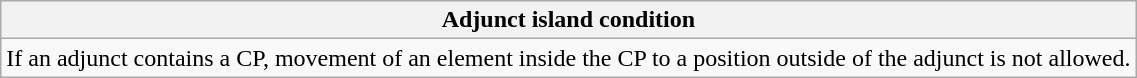<table class="wikitable">
<tr>
<th>Adjunct island condition</th>
</tr>
<tr>
<td>If an adjunct contains a CP, movement of an element inside the CP to a position outside of the adjunct is not allowed.</td>
</tr>
</table>
